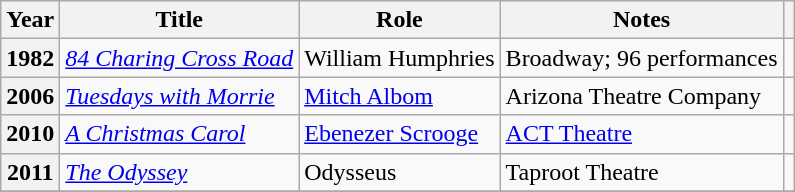<table class="wikitable sortable plainrowheaders">
<tr>
<th>Year</th>
<th>Title</th>
<th>Role</th>
<th>Notes</th>
<th class="unsortable"></th>
</tr>
<tr>
<th scope="row">1982</th>
<td><em><a href='#'>84 Charing Cross Road</a></em></td>
<td>William Humphries</td>
<td>Broadway; 96 performances</td>
<td align=center></td>
</tr>
<tr>
<th scope="row">2006</th>
<td><em><a href='#'>Tuesdays with Morrie</a></em></td>
<td><a href='#'>Mitch Albom</a></td>
<td>Arizona Theatre Company</td>
<td style="text-align:center;"></td>
</tr>
<tr>
<th scope="row">2010</th>
<td><em><a href='#'>A Christmas Carol</a></em></td>
<td><a href='#'>Ebenezer Scrooge</a></td>
<td><a href='#'>ACT Theatre</a></td>
<td align=center></td>
</tr>
<tr>
<th scope="row">2011</th>
<td><em><a href='#'>The Odyssey</a></em></td>
<td>Odysseus</td>
<td>Taproot Theatre</td>
<td align=center></td>
</tr>
<tr>
</tr>
</table>
